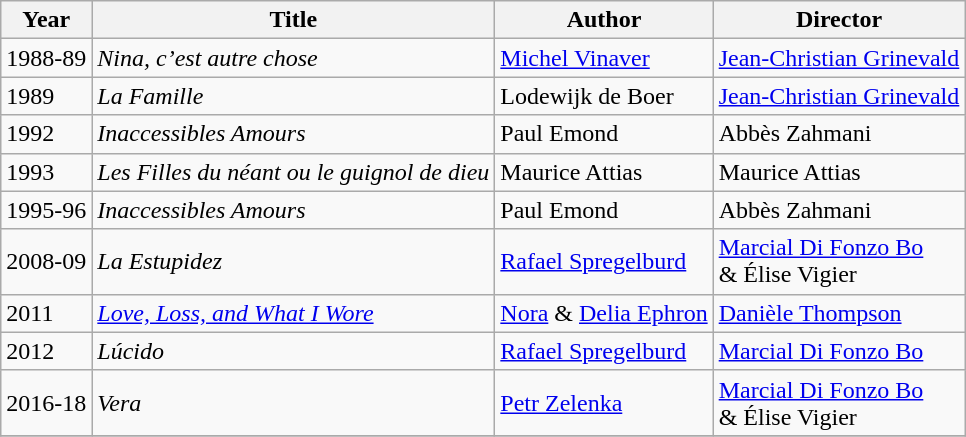<table class="wikitable">
<tr>
<th>Year</th>
<th>Title</th>
<th>Author</th>
<th>Director</th>
</tr>
<tr>
<td>1988-89</td>
<td><em>Nina, c’est autre chose</em></td>
<td><a href='#'>Michel Vinaver</a></td>
<td><a href='#'>Jean-Christian Grinevald</a></td>
</tr>
<tr>
<td>1989</td>
<td><em>La Famille</em></td>
<td>Lodewijk de Boer</td>
<td><a href='#'>Jean-Christian Grinevald</a></td>
</tr>
<tr>
<td>1992</td>
<td><em>Inaccessibles Amours</em></td>
<td>Paul Emond</td>
<td>Abbès Zahmani</td>
</tr>
<tr>
<td>1993</td>
<td><em>Les Filles du néant ou le guignol de dieu</em></td>
<td>Maurice Attias</td>
<td>Maurice Attias</td>
</tr>
<tr>
<td>1995-96</td>
<td><em>Inaccessibles Amours</em></td>
<td>Paul Emond</td>
<td>Abbès Zahmani</td>
</tr>
<tr>
<td>2008-09</td>
<td><em>La Estupidez</em></td>
<td><a href='#'>Rafael Spregelburd</a></td>
<td><a href='#'>Marcial Di Fonzo Bo</a><br> & Élise Vigier</td>
</tr>
<tr>
<td>2011</td>
<td><em><a href='#'>Love, Loss, and What I Wore</a></em></td>
<td><a href='#'>Nora</a> & <a href='#'>Delia Ephron</a></td>
<td><a href='#'>Danièle Thompson</a></td>
</tr>
<tr>
<td>2012</td>
<td><em>Lúcido</em></td>
<td><a href='#'>Rafael Spregelburd</a></td>
<td><a href='#'>Marcial Di Fonzo Bo</a></td>
</tr>
<tr>
<td>2016-18</td>
<td><em>Vera</em></td>
<td><a href='#'>Petr Zelenka</a></td>
<td><a href='#'>Marcial Di Fonzo Bo</a><br> & Élise Vigier</td>
</tr>
<tr>
</tr>
</table>
